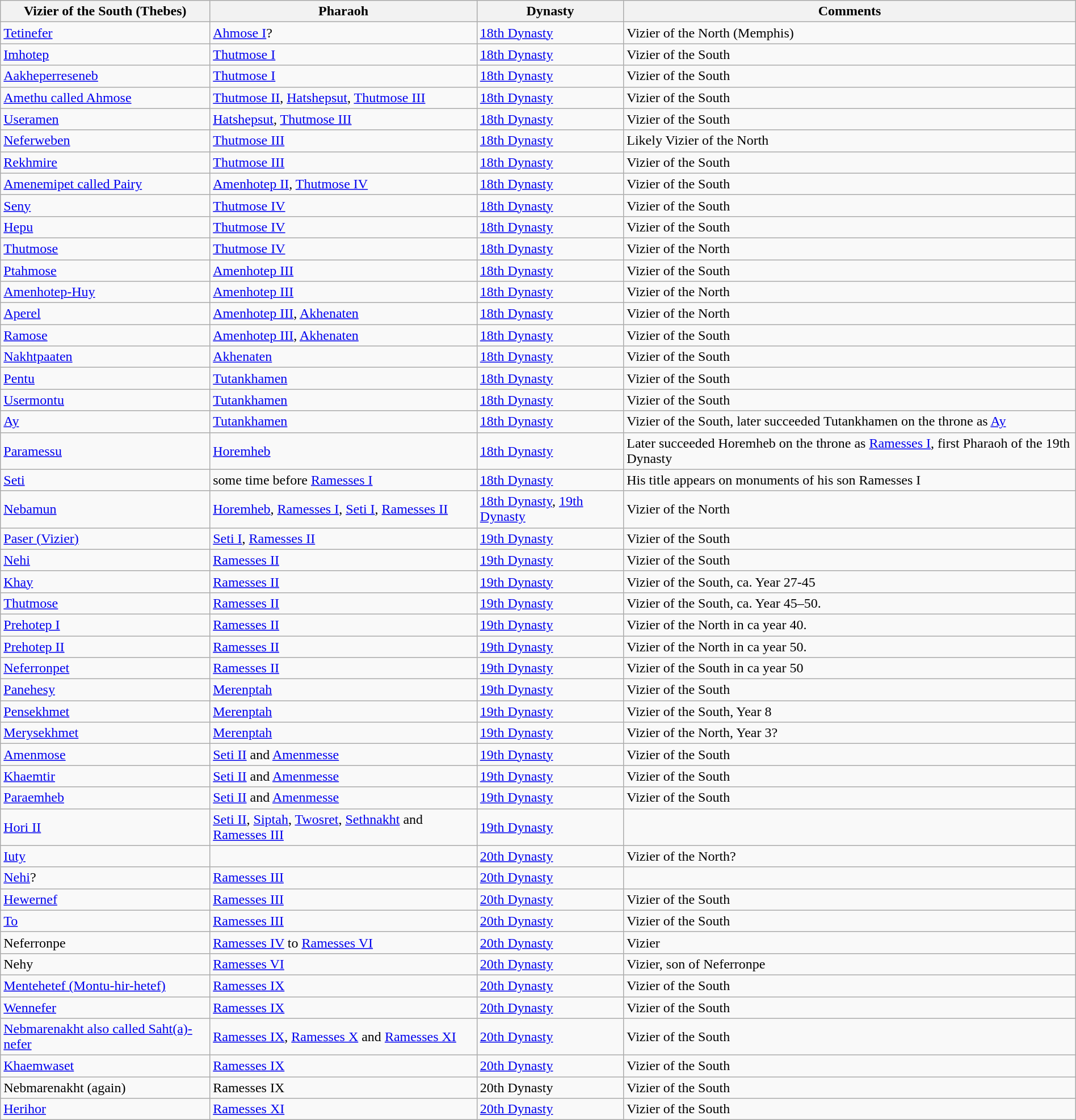<table class="wikitable" style="margin:auto;">
<tr>
<th>Vizier of the South (Thebes)</th>
<th>Pharaoh</th>
<th>Dynasty</th>
<th>Comments</th>
</tr>
<tr>
<td><a href='#'>Tetinefer</a></td>
<td><a href='#'>Ahmose I</a>?</td>
<td><a href='#'>18th Dynasty</a></td>
<td>Vizier of the North (Memphis)</td>
</tr>
<tr>
<td><a href='#'>Imhotep</a></td>
<td><a href='#'>Thutmose I</a></td>
<td><a href='#'>18th Dynasty</a></td>
<td>Vizier of the South</td>
</tr>
<tr>
<td><a href='#'>Aakheperreseneb</a></td>
<td><a href='#'>Thutmose I</a></td>
<td><a href='#'>18th Dynasty</a></td>
<td>Vizier of the South</td>
</tr>
<tr>
<td><a href='#'>Amethu called Ahmose</a></td>
<td><a href='#'>Thutmose II</a>, <a href='#'>Hatshepsut</a>, <a href='#'>Thutmose III</a></td>
<td><a href='#'>18th Dynasty</a></td>
<td>Vizier of the South</td>
</tr>
<tr>
<td><a href='#'>Useramen</a></td>
<td><a href='#'>Hatshepsut</a>, <a href='#'>Thutmose III</a></td>
<td><a href='#'>18th Dynasty</a></td>
<td>Vizier of the South</td>
</tr>
<tr>
<td><a href='#'>Neferweben</a></td>
<td><a href='#'>Thutmose III</a></td>
<td><a href='#'>18th Dynasty</a></td>
<td>Likely Vizier of the North</td>
</tr>
<tr>
<td><a href='#'>Rekhmire</a></td>
<td><a href='#'>Thutmose III</a></td>
<td><a href='#'>18th Dynasty</a></td>
<td>Vizier of the South</td>
</tr>
<tr>
<td><a href='#'>Amenemipet called Pairy</a></td>
<td><a href='#'>Amenhotep II</a>, <a href='#'>Thutmose IV</a></td>
<td><a href='#'>18th Dynasty</a></td>
<td>Vizier of the South</td>
</tr>
<tr>
<td><a href='#'>Seny</a></td>
<td><a href='#'>Thutmose IV</a></td>
<td><a href='#'>18th Dynasty</a></td>
<td>Vizier of the South</td>
</tr>
<tr>
<td><a href='#'>Hepu</a></td>
<td><a href='#'>Thutmose IV</a></td>
<td><a href='#'>18th Dynasty</a></td>
<td>Vizier of the South</td>
</tr>
<tr>
<td><a href='#'>Thutmose</a></td>
<td><a href='#'>Thutmose IV</a></td>
<td><a href='#'>18th Dynasty</a></td>
<td>Vizier of the North</td>
</tr>
<tr>
<td><a href='#'>Ptahmose</a></td>
<td><a href='#'>Amenhotep III</a></td>
<td><a href='#'>18th Dynasty</a></td>
<td>Vizier of the South</td>
</tr>
<tr>
<td><a href='#'>Amenhotep-Huy</a></td>
<td><a href='#'>Amenhotep III</a></td>
<td><a href='#'>18th Dynasty</a></td>
<td>Vizier of the North</td>
</tr>
<tr>
<td><a href='#'>Aperel</a></td>
<td><a href='#'>Amenhotep III</a>, <a href='#'>Akhenaten</a></td>
<td><a href='#'>18th Dynasty</a></td>
<td>Vizier of the North</td>
</tr>
<tr>
<td><a href='#'>Ramose</a></td>
<td><a href='#'>Amenhotep III</a>, <a href='#'>Akhenaten</a></td>
<td><a href='#'>18th Dynasty</a></td>
<td>Vizier of the South</td>
</tr>
<tr>
<td><a href='#'>Nakhtpaaten</a></td>
<td><a href='#'>Akhenaten</a></td>
<td><a href='#'>18th Dynasty</a></td>
<td>Vizier of the South</td>
</tr>
<tr>
<td><a href='#'>Pentu</a></td>
<td><a href='#'>Tutankhamen</a></td>
<td><a href='#'>18th Dynasty</a></td>
<td>Vizier of the South</td>
</tr>
<tr>
<td><a href='#'>Usermontu</a></td>
<td><a href='#'>Tutankhamen</a></td>
<td><a href='#'>18th Dynasty</a></td>
<td>Vizier of the South</td>
</tr>
<tr>
<td><a href='#'>Ay</a></td>
<td><a href='#'>Tutankhamen</a></td>
<td><a href='#'>18th Dynasty</a></td>
<td>Vizier of the South, later succeeded Tutankhamen on the throne as <a href='#'>Ay</a></td>
</tr>
<tr>
<td><a href='#'>Paramessu</a></td>
<td><a href='#'>Horemheb</a></td>
<td><a href='#'>18th Dynasty</a></td>
<td>Later succeeded Horemheb on the throne as <a href='#'>Ramesses I</a>, first Pharaoh of the 19th Dynasty</td>
</tr>
<tr>
<td><a href='#'>Seti</a></td>
<td>some time before <a href='#'>Ramesses I</a></td>
<td><a href='#'>18th Dynasty</a></td>
<td>His title appears on monuments of his son Ramesses I</td>
</tr>
<tr>
<td><a href='#'>Nebamun</a></td>
<td><a href='#'>Horemheb</a>, <a href='#'>Ramesses I</a>, <a href='#'>Seti I</a>, <a href='#'>Ramesses II</a></td>
<td><a href='#'>18th Dynasty</a>, <a href='#'>19th Dynasty</a></td>
<td>Vizier of the North</td>
</tr>
<tr>
<td><a href='#'>Paser (Vizier)</a></td>
<td><a href='#'>Seti I</a>, <a href='#'>Ramesses II</a></td>
<td><a href='#'>19th Dynasty</a></td>
<td>Vizier of the South</td>
</tr>
<tr>
<td><a href='#'>Nehi</a></td>
<td><a href='#'>Ramesses II</a></td>
<td><a href='#'>19th Dynasty</a></td>
<td>Vizier of the South</td>
</tr>
<tr>
<td><a href='#'>Khay</a></td>
<td><a href='#'>Ramesses II</a></td>
<td><a href='#'>19th Dynasty</a></td>
<td>Vizier of the South, ca. Year 27-45</td>
</tr>
<tr>
<td><a href='#'>Thutmose</a></td>
<td><a href='#'>Ramesses II</a></td>
<td><a href='#'>19th Dynasty</a></td>
<td>Vizier of the South, ca. Year 45–50.</td>
</tr>
<tr>
<td><a href='#'>Prehotep I</a></td>
<td><a href='#'>Ramesses II</a></td>
<td><a href='#'>19th Dynasty</a></td>
<td>Vizier of the North in ca year 40.</td>
</tr>
<tr>
<td><a href='#'>Prehotep II</a></td>
<td><a href='#'>Ramesses II</a></td>
<td><a href='#'>19th Dynasty</a></td>
<td>Vizier of the North in ca year 50.</td>
</tr>
<tr>
<td><a href='#'>Neferronpet</a></td>
<td><a href='#'>Ramesses II</a></td>
<td><a href='#'>19th Dynasty</a></td>
<td>Vizier of the South in ca year 50</td>
</tr>
<tr>
<td><a href='#'>Panehesy</a></td>
<td><a href='#'>Merenptah</a></td>
<td><a href='#'>19th Dynasty</a></td>
<td>Vizier of the South</td>
</tr>
<tr>
<td><a href='#'>Pensekhmet</a></td>
<td><a href='#'>Merenptah</a></td>
<td><a href='#'>19th Dynasty</a></td>
<td>Vizier of the South, Year 8</td>
</tr>
<tr>
<td><a href='#'>Merysekhmet</a></td>
<td><a href='#'>Merenptah</a></td>
<td><a href='#'>19th Dynasty</a></td>
<td>Vizier of the North, Year 3?</td>
</tr>
<tr>
<td><a href='#'>Amenmose</a></td>
<td><a href='#'>Seti II</a> and <a href='#'>Amenmesse</a></td>
<td><a href='#'>19th Dynasty</a></td>
<td>Vizier of the South</td>
</tr>
<tr>
<td><a href='#'>Khaemtir</a></td>
<td><a href='#'>Seti II</a> and <a href='#'>Amenmesse</a></td>
<td><a href='#'>19th Dynasty</a></td>
<td>Vizier of the South</td>
</tr>
<tr>
<td><a href='#'>Paraemheb</a></td>
<td><a href='#'>Seti II</a> and <a href='#'>Amenmesse</a></td>
<td><a href='#'>19th Dynasty</a></td>
<td>Vizier of the South</td>
</tr>
<tr>
<td><a href='#'>Hori II</a></td>
<td><a href='#'>Seti II</a>, <a href='#'>Siptah</a>, <a href='#'>Twosret</a>, <a href='#'>Sethnakht</a> and <a href='#'>Ramesses III</a></td>
<td><a href='#'>19th Dynasty</a></td>
<td></td>
</tr>
<tr>
<td><a href='#'>Iuty</a></td>
<td></td>
<td><a href='#'>20th Dynasty</a></td>
<td>Vizier of the North?</td>
</tr>
<tr>
<td><a href='#'>Nehi</a>?</td>
<td><a href='#'>Ramesses III</a></td>
<td><a href='#'>20th Dynasty</a></td>
<td></td>
</tr>
<tr>
<td><a href='#'>Hewernef</a></td>
<td><a href='#'>Ramesses III</a></td>
<td><a href='#'>20th Dynasty</a></td>
<td>Vizier of the South</td>
</tr>
<tr>
<td><a href='#'>To</a></td>
<td><a href='#'>Ramesses III</a></td>
<td><a href='#'>20th Dynasty</a></td>
<td>Vizier of the South</td>
</tr>
<tr>
<td>Neferronpe</td>
<td><a href='#'>Ramesses IV</a> to <a href='#'>Ramesses VI</a></td>
<td><a href='#'>20th Dynasty</a></td>
<td>Vizier</td>
</tr>
<tr>
<td>Nehy</td>
<td><a href='#'>Ramesses VI</a></td>
<td><a href='#'>20th Dynasty</a></td>
<td>Vizier, son of Neferronpe</td>
</tr>
<tr>
<td><a href='#'>Mentehetef (Montu-hir-hetef)</a></td>
<td><a href='#'>Ramesses IX</a></td>
<td><a href='#'>20th Dynasty</a></td>
<td>Vizier of the South</td>
</tr>
<tr>
<td><a href='#'>Wennefer</a></td>
<td><a href='#'>Ramesses IX</a></td>
<td><a href='#'>20th Dynasty</a></td>
<td>Vizier of the South</td>
</tr>
<tr>
<td><a href='#'>Nebmarenakht also called Saht(a)-nefer</a></td>
<td><a href='#'>Ramesses IX</a>, <a href='#'>Ramesses X</a> and <a href='#'>Ramesses XI</a></td>
<td><a href='#'>20th Dynasty</a></td>
<td>Vizier of the South</td>
</tr>
<tr>
<td><a href='#'>Khaemwaset</a></td>
<td><a href='#'>Ramesses IX</a></td>
<td><a href='#'>20th Dynasty</a></td>
<td>Vizier of the South</td>
</tr>
<tr>
<td>Nebmarenakht (again)</td>
<td>Ramesses IX</td>
<td>20th Dynasty</td>
<td>Vizier of the South</td>
</tr>
<tr>
<td><a href='#'>Herihor</a></td>
<td><a href='#'>Ramesses XI</a></td>
<td><a href='#'>20th Dynasty</a></td>
<td>Vizier of the South</td>
</tr>
</table>
